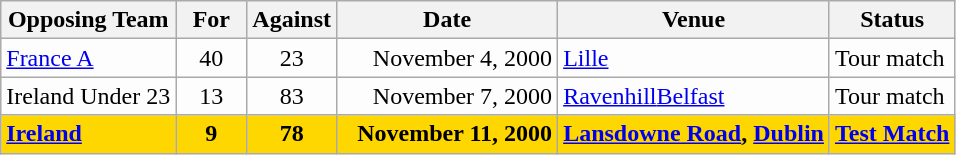<table class=wikitable>
<tr>
<th>Opposing Team</th>
<th>For</th>
<th>Against</th>
<th>Date</th>
<th>Venue</th>
<th>Status</th>
</tr>
<tr bgcolor=#fdfdfd>
<td><a href='#'>France A</a></td>
<td align=center width=40>40</td>
<td align=center width=40>23</td>
<td width=140 align=right>November 4, 2000</td>
<td><a href='#'>Lille</a></td>
<td>Tour match</td>
</tr>
<tr bgcolor=#fdfdfd>
<td>Ireland Under 23</td>
<td align=center width=40>13</td>
<td align=center width=40>83</td>
<td width=140 align=right>November 7, 2000</td>
<td><a href='#'>Ravenhill</a><a href='#'>Belfast</a></td>
<td>Tour match</td>
</tr>
<tr bgcolor=gold>
<td><strong><a href='#'>Ireland</a></strong></td>
<td align=center width=40><strong>9</strong></td>
<td align=center width=40><strong>78</strong></td>
<td width=140 align=right><strong>November 11, 2000</strong></td>
<td><strong><a href='#'>Lansdowne Road</a>, <a href='#'>Dublin</a></strong></td>
<td><strong><a href='#'>Test Match</a></strong></td>
</tr>
</table>
